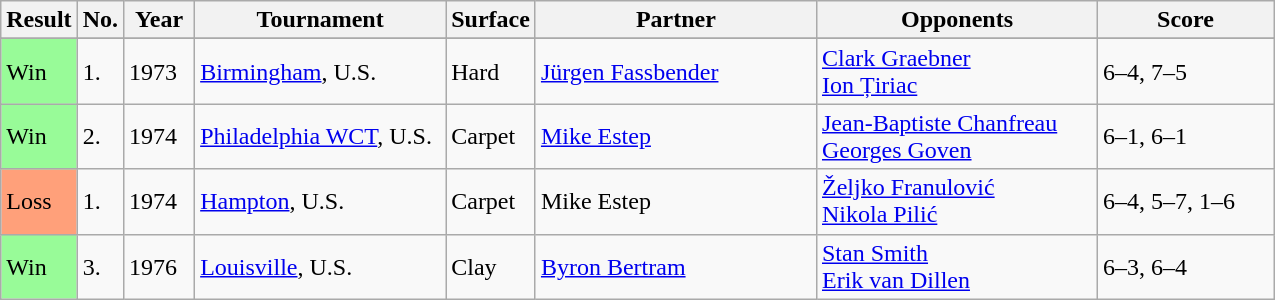<table class="sortable wikitable">
<tr>
<th style="width:40px">Result</th>
<th style="width:20px">No.</th>
<th style="width:40px">Year</th>
<th style="width:160px">Tournament</th>
<th style="width:50px">Surface</th>
<th style="width:180px">Partner</th>
<th style="width:180px">Opponents</th>
<th style="width:110px" class="unsortable">Score</th>
</tr>
<tr>
</tr>
<tr>
<td style="background:#98fb98;">Win</td>
<td>1.</td>
<td>1973</td>
<td><a href='#'>Birmingham</a>, U.S.</td>
<td>Hard</td>
<td> <a href='#'>Jürgen Fassbender</a></td>
<td> <a href='#'>Clark Graebner</a> <br>  <a href='#'>Ion Țiriac</a></td>
<td>6–4, 7–5</td>
</tr>
<tr>
<td style="background:#98fb98;">Win</td>
<td>2.</td>
<td>1974</td>
<td><a href='#'>Philadelphia WCT</a>, U.S.</td>
<td>Carpet</td>
<td> <a href='#'>Mike Estep</a></td>
<td> <a href='#'>Jean-Baptiste Chanfreau</a> <br>  <a href='#'>Georges Goven</a></td>
<td>6–1, 6–1</td>
</tr>
<tr>
<td style="background:#ffa07a;">Loss</td>
<td>1.</td>
<td>1974</td>
<td><a href='#'>Hampton</a>, U.S.</td>
<td>Carpet</td>
<td> Mike Estep</td>
<td> <a href='#'>Željko Franulović</a> <br>  <a href='#'>Nikola Pilić</a></td>
<td>6–4, 5–7, 1–6</td>
</tr>
<tr>
<td style="background:#98fb98;">Win</td>
<td>3.</td>
<td>1976</td>
<td><a href='#'>Louisville</a>, U.S.</td>
<td>Clay</td>
<td> <a href='#'>Byron Bertram</a></td>
<td> <a href='#'>Stan Smith</a> <br>  <a href='#'>Erik van Dillen</a></td>
<td>6–3, 6–4</td>
</tr>
</table>
